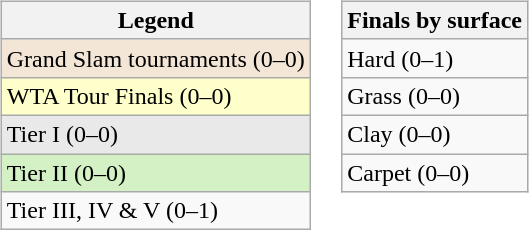<table>
<tr valign="top">
<td><br><table class="wikitable sortable mw-collapsible mw-collapsed">
<tr>
<th>Legend</th>
</tr>
<tr>
<td style="background:#f3e6d7;">Grand Slam tournaments (0–0)</td>
</tr>
<tr>
<td style="background:#ffffcc;">WTA Tour Finals (0–0)</td>
</tr>
<tr>
<td style="background:#e9e9e9;">Tier I (0–0)</td>
</tr>
<tr>
<td style="background:#d4f1c5;">Tier II (0–0)</td>
</tr>
<tr>
<td>Tier III, IV & V (0–1)</td>
</tr>
</table>
</td>
<td><br><table class="wikitable sortable mw-collapsible mw-collapsed">
<tr>
<th>Finals by surface</th>
</tr>
<tr>
<td>Hard (0–1)</td>
</tr>
<tr>
<td>Grass (0–0)</td>
</tr>
<tr>
<td>Clay (0–0)</td>
</tr>
<tr>
<td>Carpet (0–0)</td>
</tr>
</table>
</td>
</tr>
</table>
